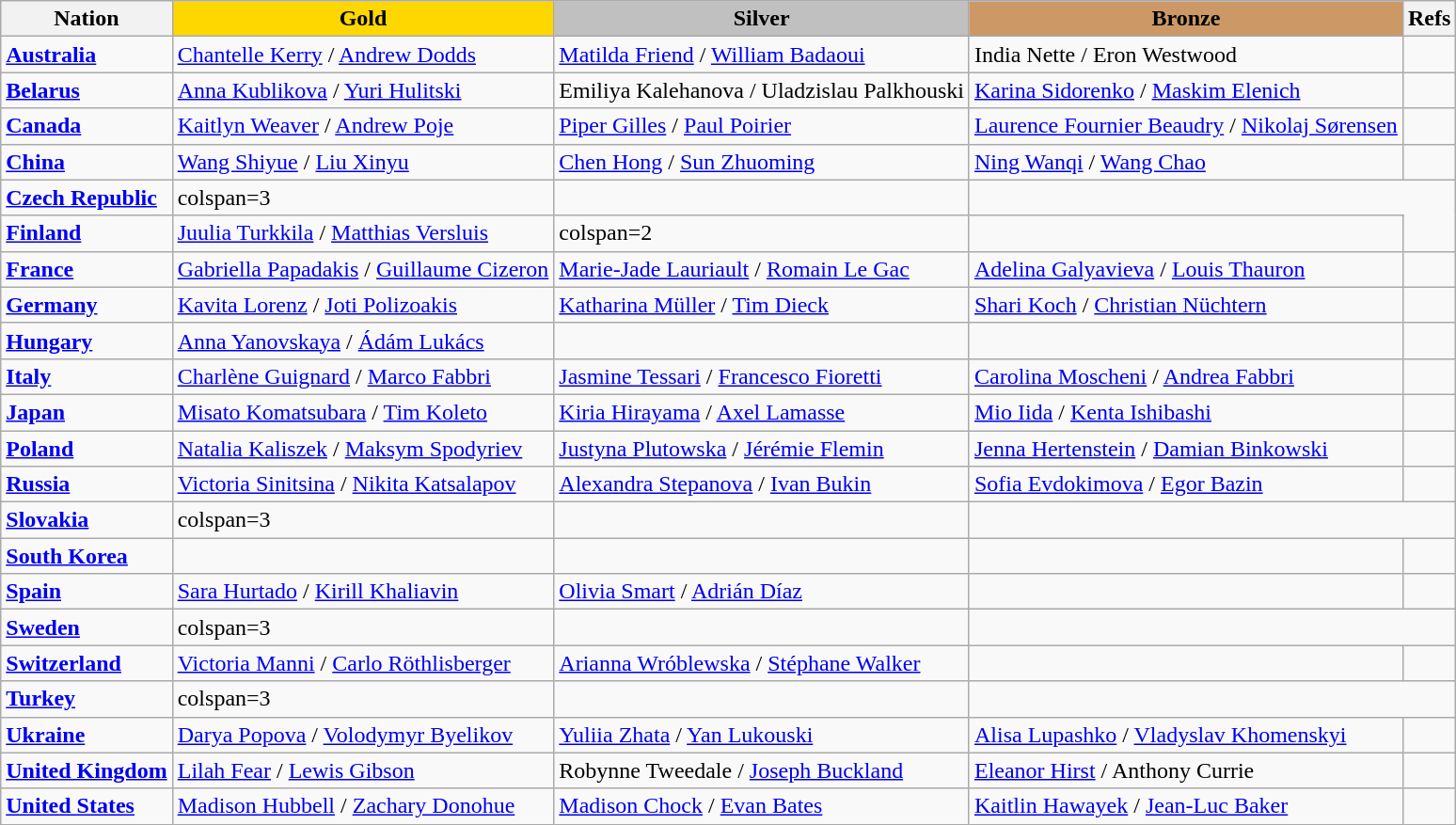<table class="wikitable">
<tr>
<th>Nation</th>
<td style="text-align:center; background:gold;"><strong>Gold</strong></td>
<td style="text-align:center; background:silver;"><strong>Silver</strong></td>
<td style="text-align:center; background:#c96;"><strong>Bronze</strong></td>
<th>Refs</th>
</tr>
<tr>
<td><strong><a href='#'>Australia</a></strong></td>
<td><a href='#'>Chantelle Kerry</a> / <a href='#'>Andrew Dodds</a></td>
<td><a href='#'>Matilda Friend</a> / <a href='#'>William Badaoui</a></td>
<td>India Nette / Eron Westwood</td>
<td></td>
</tr>
<tr>
<td><strong><a href='#'>Belarus</a></strong></td>
<td><a href='#'>Anna Kublikova</a> / <a href='#'>Yuri Hulitski</a></td>
<td>Emiliya Kalehanova / Uladzislau Palkhouski</td>
<td><a href='#'>Karina Sidorenko</a> / <a href='#'>Maskim Elenich</a></td>
<td></td>
</tr>
<tr>
<td><strong><a href='#'>Canada</a></strong></td>
<td><a href='#'>Kaitlyn Weaver</a> / <a href='#'>Andrew Poje</a></td>
<td><a href='#'>Piper Gilles</a> / <a href='#'>Paul Poirier</a></td>
<td><a href='#'>Laurence Fournier Beaudry</a> / <a href='#'>Nikolaj Sørensen</a></td>
<td></td>
</tr>
<tr>
<td><strong><a href='#'>China</a></strong></td>
<td><a href='#'>Wang Shiyue</a> / <a href='#'>Liu Xinyu</a></td>
<td><a href='#'>Chen Hong</a> / <a href='#'>Sun Zhuoming</a></td>
<td><a href='#'>Ning Wanqi</a> / <a href='#'>Wang Chao</a></td>
<td></td>
</tr>
<tr>
<td><strong><a href='#'>Czech Republic</a></strong></td>
<td>colspan=3 </td>
<td></td>
</tr>
<tr>
<td><strong><a href='#'>Finland</a></strong></td>
<td><a href='#'>Juulia Turkkila</a> / <a href='#'>Matthias Versluis</a></td>
<td>colspan=2 </td>
<td></td>
</tr>
<tr>
<td><strong><a href='#'>France</a></strong></td>
<td><a href='#'>Gabriella Papadakis</a> / <a href='#'>Guillaume Cizeron</a></td>
<td><a href='#'>Marie-Jade Lauriault</a> / <a href='#'>Romain Le Gac</a></td>
<td><a href='#'>Adelina Galyavieva</a> / <a href='#'>Louis Thauron</a></td>
<td></td>
</tr>
<tr>
<td><strong><a href='#'>Germany</a></strong></td>
<td><a href='#'>Kavita Lorenz</a> / <a href='#'>Joti Polizoakis</a></td>
<td><a href='#'>Katharina Müller</a> / <a href='#'>Tim Dieck</a></td>
<td><a href='#'>Shari Koch</a> / <a href='#'>Christian Nüchtern</a></td>
<td></td>
</tr>
<tr>
<td><strong><a href='#'>Hungary</a></strong></td>
<td><a href='#'>Anna Yanovskaya</a> / <a href='#'>Ádám Lukács</a></td>
<td></td>
<td></td>
<td></td>
</tr>
<tr>
<td><strong><a href='#'>Italy</a></strong></td>
<td><a href='#'>Charlène Guignard</a> / <a href='#'>Marco Fabbri</a></td>
<td><a href='#'>Jasmine Tessari</a> / <a href='#'>Francesco Fioretti</a></td>
<td><a href='#'>Carolina Moscheni</a> / <a href='#'>Andrea Fabbri</a></td>
<td></td>
</tr>
<tr>
<td><strong><a href='#'>Japan</a></strong></td>
<td><a href='#'>Misato Komatsubara</a> / <a href='#'>Tim Koleto</a></td>
<td><a href='#'>Kiria Hirayama</a> / <a href='#'>Axel Lamasse</a></td>
<td><a href='#'>Mio Iida</a> / <a href='#'>Kenta Ishibashi</a></td>
<td></td>
</tr>
<tr>
<td><strong><a href='#'>Poland</a></strong></td>
<td><a href='#'>Natalia Kaliszek</a> / <a href='#'>Maksym Spodyriev</a></td>
<td><a href='#'>Justyna Plutowska</a> / <a href='#'>Jérémie Flemin</a></td>
<td><a href='#'>Jenna Hertenstein</a> / <a href='#'>Damian Binkowski</a></td>
<td></td>
</tr>
<tr>
<td><strong><a href='#'>Russia</a></strong></td>
<td><a href='#'>Victoria Sinitsina</a> / <a href='#'>Nikita Katsalapov</a></td>
<td><a href='#'>Alexandra Stepanova</a> / <a href='#'>Ivan Bukin</a></td>
<td><a href='#'>Sofia Evdokimova</a> / <a href='#'>Egor Bazin</a></td>
<td></td>
</tr>
<tr>
<td><strong><a href='#'>Slovakia</a></strong></td>
<td>colspan=3 </td>
<td></td>
</tr>
<tr>
<td><strong><a href='#'>South Korea</a></strong></td>
<td></td>
<td></td>
<td></td>
<td></td>
</tr>
<tr>
<td><strong><a href='#'>Spain</a></strong></td>
<td><a href='#'>Sara Hurtado</a> / <a href='#'>Kirill Khaliavin</a></td>
<td><a href='#'>Olivia Smart</a> / <a href='#'>Adrián Díaz</a></td>
<td></td>
<td></td>
</tr>
<tr>
<td><strong><a href='#'>Sweden</a></strong></td>
<td>colspan=3 </td>
<td></td>
</tr>
<tr>
<td><strong><a href='#'>Switzerland</a></strong></td>
<td><a href='#'>Victoria Manni</a> / <a href='#'>Carlo Röthlisberger</a></td>
<td><a href='#'>Arianna Wróblewska</a> / <a href='#'>Stéphane Walker</a></td>
<td></td>
<td></td>
</tr>
<tr>
<td><strong><a href='#'>Turkey</a></strong></td>
<td>colspan=3 </td>
<td></td>
</tr>
<tr>
<td><strong><a href='#'>Ukraine</a></strong></td>
<td><a href='#'>Darya Popova</a> / <a href='#'>Volodymyr Byelikov</a></td>
<td><a href='#'>Yuliia Zhata</a> / <a href='#'>Yan Lukouski</a></td>
<td><a href='#'>Alisa Lupashko</a> / <a href='#'>Vladyslav Khomenskyi</a></td>
<td></td>
</tr>
<tr>
<td><strong><a href='#'>United Kingdom</a></strong></td>
<td><a href='#'>Lilah Fear</a> / <a href='#'>Lewis Gibson</a></td>
<td>Robynne Tweedale / <a href='#'>Joseph Buckland</a></td>
<td><a href='#'>Eleanor Hirst</a> / Anthony Currie</td>
<td></td>
</tr>
<tr>
<td><strong><a href='#'>United States</a></strong></td>
<td><a href='#'>Madison Hubbell</a> / <a href='#'>Zachary Donohue</a></td>
<td><a href='#'>Madison Chock</a> / <a href='#'>Evan Bates</a></td>
<td><a href='#'>Kaitlin Hawayek</a> / <a href='#'>Jean-Luc Baker</a></td>
<td></td>
</tr>
</table>
